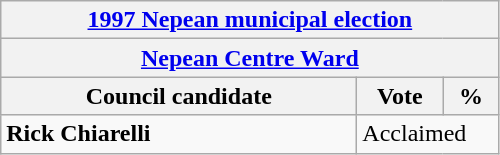<table class="wikitable">
<tr>
<th colspan=3><a href='#'>1997 Nepean municipal election</a></th>
</tr>
<tr>
<th colspan="3"><a href='#'>Nepean Centre Ward</a></th>
</tr>
<tr>
<th bgcolor="#DDDDFF" width="230px">Council candidate</th>
<th bgcolor="#DDDDFF" width="50px">Vote</th>
<th bgcolor="#DDDDFF" width="30px">%</th>
</tr>
<tr>
<td><strong>Rick Chiarelli</strong></td>
<td colspan="2">Acclaimed</td>
</tr>
</table>
